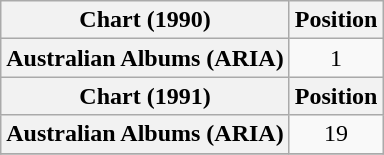<table class="wikitable sortable plainrowheaders" style="text-align:center">
<tr>
<th scope="col">Chart (1990)</th>
<th scope="col">Position</th>
</tr>
<tr>
<th scope="row">Australian Albums (ARIA)</th>
<td>1</td>
</tr>
<tr>
<th scope="col">Chart (1991)</th>
<th scope="col">Position</th>
</tr>
<tr>
<th scope="row">Australian Albums (ARIA)</th>
<td>19</td>
</tr>
<tr>
</tr>
</table>
